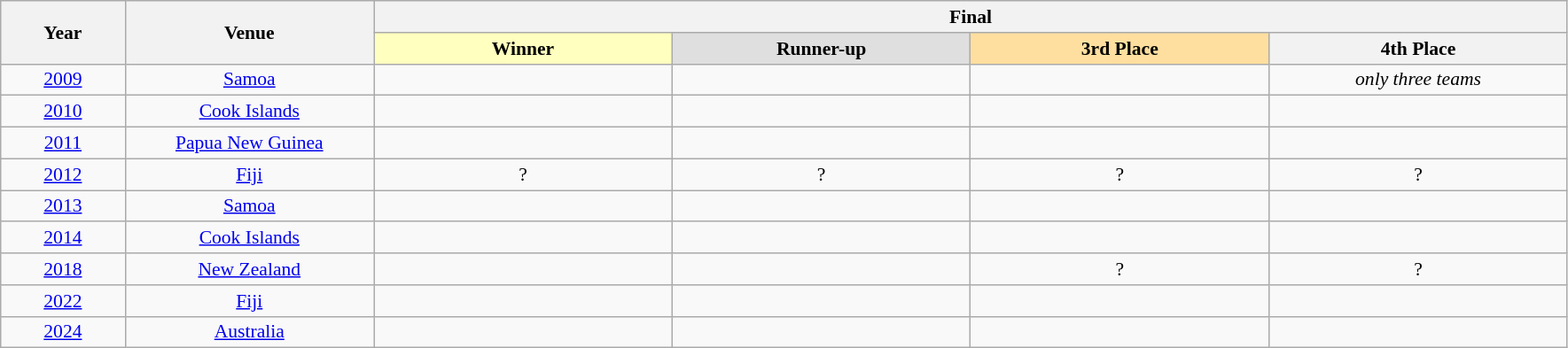<table class="wikitable" style="font-size: 90%; text-align: center;">
<tr>
<th rowspan="2" width="5%">Year</th>
<th rowspan="2" width="10%">Venue</th>
<th colspan="6">Final</th>
</tr>
<tr>
<td width="12%" style="text-align:center;background:#ffffbf;"><strong>Winner</strong></td>
<td width="12%" style="text-align:center; background:#dfdfdf;"><strong>Runner-up</strong></td>
<td width="12%" style="text-align:center; background:#ffdf9f;"><strong>3rd Place</strong></td>
<th width="12%">4th Place</th>
</tr>
<tr>
<td><a href='#'>2009</a></td>
<td><a href='#'>Samoa</a></td>
<td></td>
<td></td>
<td></td>
<td><em>only three teams</em></td>
</tr>
<tr>
<td><a href='#'>2010</a></td>
<td><a href='#'>Cook Islands</a></td>
<td></td>
<td></td>
<td></td>
<td></td>
</tr>
<tr>
<td><a href='#'>2011</a></td>
<td><a href='#'>Papua New Guinea</a></td>
<td></td>
<td></td>
<td></td>
<td></td>
</tr>
<tr>
<td><a href='#'>2012</a></td>
<td><a href='#'>Fiji</a></td>
<td>?</td>
<td>?</td>
<td>?</td>
<td>?</td>
</tr>
<tr>
<td><a href='#'>2013</a></td>
<td><a href='#'>Samoa</a></td>
<td></td>
<td></td>
<td></td>
<td></td>
</tr>
<tr>
<td><a href='#'>2014</a></td>
<td><a href='#'>Cook Islands</a></td>
<td></td>
<td></td>
<td></td>
<td></td>
</tr>
<tr>
<td><a href='#'>2018</a></td>
<td><a href='#'>New Zealand</a></td>
<td></td>
<td></td>
<td>?</td>
<td>?</td>
</tr>
<tr>
<td><a href='#'>2022</a></td>
<td><a href='#'>Fiji</a></td>
<td></td>
<td></td>
<td></td>
<td></td>
</tr>
<tr>
<td><a href='#'>2024</a></td>
<td><a href='#'>Australia</a></td>
<td></td>
<td></td>
<td></td>
<td></td>
</tr>
</table>
